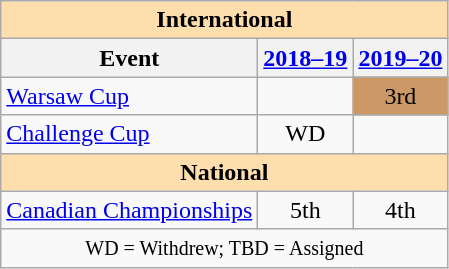<table class="wikitable" style="text-align:center">
<tr>
<th style="background-color: #ffdead; " colspan=3 align=center>International</th>
</tr>
<tr>
<th>Event</th>
<th><a href='#'>2018–19</a></th>
<th><a href='#'>2019–20</a></th>
</tr>
<tr>
<td align=left> <a href='#'>Warsaw Cup</a></td>
<td></td>
<td bgcolor=cc9966>3rd</td>
</tr>
<tr>
<td align=left><a href='#'>Challenge Cup</a></td>
<td>WD</td>
<td></td>
</tr>
<tr>
<th style="background-color: #ffdead; " colspan=3 align=center>National</th>
</tr>
<tr>
<td align=left><a href='#'>Canadian Championships</a></td>
<td>5th</td>
<td>4th</td>
</tr>
<tr>
<td colspan=3 align=center><small> WD = Withdrew; TBD = Assigned </small></td>
</tr>
</table>
